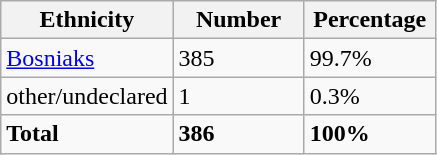<table class="wikitable">
<tr>
<th width="100px">Ethnicity</th>
<th width="80px">Number</th>
<th width="80px">Percentage</th>
</tr>
<tr>
<td><a href='#'>Bosniaks</a></td>
<td>385</td>
<td>99.7%</td>
</tr>
<tr>
<td>other/undeclared</td>
<td>1</td>
<td>0.3%</td>
</tr>
<tr>
<td><strong>Total</strong></td>
<td><strong>386</strong></td>
<td><strong>100%</strong></td>
</tr>
</table>
